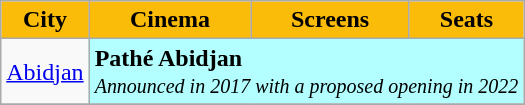<table class="wikitable sortable mw-collapsible mw-collapsed">
<tr>
<th style="background: #FBBC09;">City</th>
<th colspan="2" style="background: #FBBC09;">Cinema</th>
<th style="background: #FBBC09;">Screens</th>
<th style="background: #FBBC09;">Seats</th>
</tr>
<tr>
<td><a href='#'>Abidjan</a></td>
<td colspan="4" style="background: #B3FFFF;"><strong>Pathé Abidjan</strong><br><em><small>Announced in 2017 with a proposed opening in 2022</small></em></td>
</tr>
<tr>
</tr>
</table>
